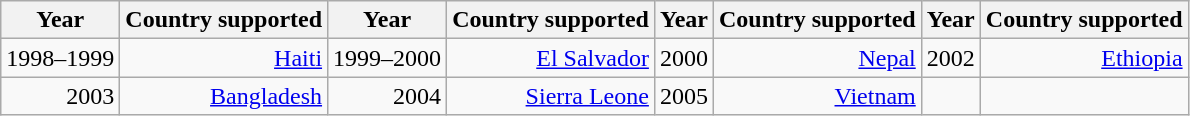<table class="wikitable">
<tr>
<th>Year</th>
<th>Country supported</th>
<th>Year</th>
<th>Country supported</th>
<th>Year</th>
<th>Country supported</th>
<th>Year</th>
<th>Country supported</th>
</tr>
<tr ---- align="right">
<td>1998–1999</td>
<td><a href='#'>Haiti</a></td>
<td>1999–2000</td>
<td><a href='#'>El Salvador</a></td>
<td>2000</td>
<td><a href='#'>Nepal</a></td>
<td>2002</td>
<td><a href='#'>Ethiopia</a></td>
</tr>
<tr ---- align="right">
<td>2003</td>
<td><a href='#'>Bangladesh</a></td>
<td>2004</td>
<td><a href='#'>Sierra Leone</a></td>
<td>2005</td>
<td><a href='#'>Vietnam</a></td>
<td></td>
<td></td>
</tr>
</table>
